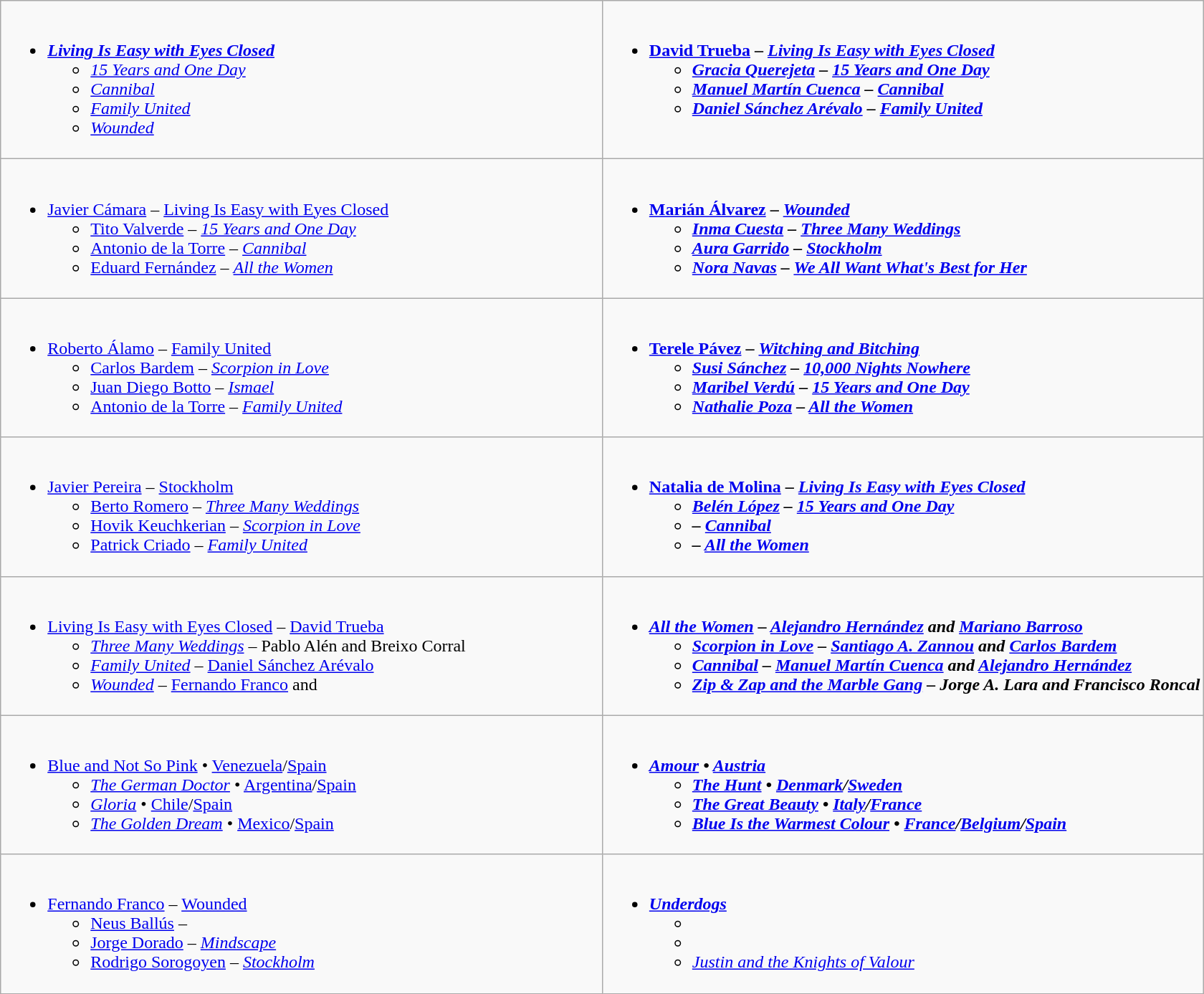<table class=wikitable style="width="100%">
<tr>
<td style="vertical-align:top;" width="50%"><br><ul><li><strong><em><a href='#'>Living Is Easy with Eyes Closed</a></em></strong><ul><li><em><a href='#'>15 Years and One Day</a></em></li><li><em><a href='#'>Cannibal</a></em></li><li><em><a href='#'>Family United</a></em></li><li><em><a href='#'>Wounded</a></em></li></ul></li></ul></td>
<td style="vertical-align:top;" width="50%"><br><ul><li><strong><a href='#'>David Trueba</a> – <em><a href='#'>Living Is Easy with Eyes Closed</a><strong><em><ul><li><a href='#'>Gracia Querejeta</a> – </em><a href='#'>15 Years and One Day</a><em></li><li><a href='#'>Manuel Martín Cuenca</a> – </em><a href='#'>Cannibal</a><em></li><li><a href='#'>Daniel Sánchez Arévalo</a> – </em><a href='#'>Family United</a><em></li></ul></li></ul></td>
</tr>
<tr>
<td style="vertical-align:top;" width="50%"><br><ul><li></strong><a href='#'>Javier Cámara</a> – </em><a href='#'>Living Is Easy with Eyes Closed</a></em></strong><ul><li><a href='#'>Tito Valverde</a> – <em><a href='#'>15 Years and One Day</a></em></li><li><a href='#'>Antonio de la Torre</a> – <em><a href='#'>Cannibal</a></em></li><li><a href='#'>Eduard Fernández</a> – <em><a href='#'>All the Women</a></em></li></ul></li></ul></td>
<td style="vertical-align:top;" width="50%"><br><ul><li><strong><a href='#'>Marián Álvarez</a> – <em><a href='#'>Wounded</a><strong><em><ul><li><a href='#'>Inma Cuesta</a> – </em><a href='#'>Three Many Weddings</a><em></li><li><a href='#'>Aura Garrido</a> – </em><a href='#'>Stockholm</a><em></li><li><a href='#'>Nora Navas</a> – </em><a href='#'>We All Want What's Best for Her</a><em></li></ul></li></ul></td>
</tr>
<tr>
<td style="vertical-align:top;" width="50%"><br><ul><li></strong><a href='#'>Roberto Álamo</a> – </em><a href='#'>Family United</a></em></strong><ul><li><a href='#'>Carlos Bardem</a> – <em><a href='#'>Scorpion in Love</a></em></li><li><a href='#'>Juan Diego Botto</a> – <em><a href='#'>Ismael</a></em></li><li><a href='#'>Antonio de la Torre</a> – <em><a href='#'>Family United</a></em></li></ul></li></ul></td>
<td style="vertical-align:top;" width="50%"><br><ul><li><strong><a href='#'>Terele Pávez</a> – <em><a href='#'>Witching and Bitching</a><strong><em><ul><li><a href='#'>Susi Sánchez</a> – </em><a href='#'>10,000 Nights Nowhere</a><em></li><li><a href='#'>Maribel Verdú</a> – </em><a href='#'>15 Years and One Day</a><em></li><li><a href='#'>Nathalie Poza</a> – </em><a href='#'>All the Women</a><em></li></ul></li></ul></td>
</tr>
<tr>
<td style="vertical-align:top;" width="50%"><br><ul><li></strong><a href='#'>Javier Pereira</a> – </em><a href='#'>Stockholm</a></em></strong><ul><li><a href='#'>Berto Romero</a> – <em><a href='#'>Three Many Weddings</a></em></li><li><a href='#'>Hovik Keuchkerian</a> – <em><a href='#'>Scorpion in Love</a></em></li><li><a href='#'>Patrick Criado</a> – <em><a href='#'>Family United</a></em></li></ul></li></ul></td>
<td style="vertical-align:top;" width="50%"><br><ul><li><strong><a href='#'>Natalia de Molina</a> – <em><a href='#'>Living Is Easy with Eyes Closed</a><strong><em><ul><li><a href='#'>Belén López</a> – </em><a href='#'>15 Years and One Day</a><em></li><li> – </em><a href='#'>Cannibal</a><em></li><li> – </em><a href='#'>All the Women</a><em></li></ul></li></ul></td>
</tr>
<tr>
<td style="vertical-align:top;" width="50%"><br><ul><li></em></strong><a href='#'>Living Is Easy with Eyes Closed</a></em> – <a href='#'>David Trueba</a></strong><ul><li><em><a href='#'>Three Many Weddings</a></em> – Pablo Alén and Breixo Corral</li><li><em><a href='#'>Family United</a></em> – <a href='#'>Daniel Sánchez Arévalo</a></li><li><em><a href='#'>Wounded</a></em> – <a href='#'>Fernando Franco</a> and </li></ul></li></ul></td>
<td style="vertical-align:top;" width="50%"><br><ul><li><strong><em><a href='#'>All the Women</a><em> – <a href='#'>Alejandro Hernández</a> and <a href='#'>Mariano Barroso</a><strong><ul><li></em><a href='#'>Scorpion in Love</a><em> – <a href='#'>Santiago A. Zannou</a> and <a href='#'>Carlos Bardem</a></li><li></em><a href='#'>Cannibal</a><em> – <a href='#'>Manuel Martín Cuenca</a> and <a href='#'>Alejandro Hernández</a></li><li></em><a href='#'>Zip & Zap and the Marble Gang</a><em> – Jorge A. Lara and Francisco Roncal</li></ul></li></ul></td>
</tr>
<tr>
<td style="vertical-align:top;" width="50%"><br><ul><li></em></strong><a href='#'>Blue and Not So Pink</a></em> • <a href='#'>Venezuela</a>/<a href='#'>Spain</a></strong><ul><li><em><a href='#'>The German Doctor</a></em> • <a href='#'>Argentina</a>/<a href='#'>Spain</a></li><li><em><a href='#'>Gloria</a></em> • <a href='#'>Chile</a>/<a href='#'>Spain</a></li><li><em><a href='#'>The Golden Dream</a></em> • <a href='#'>Mexico</a>/<a href='#'>Spain</a></li></ul></li></ul></td>
<td style="vertical-align:top;" width="50%"><br><ul><li><strong><em><a href='#'>Amour</a><em> • <a href='#'>Austria</a><strong><ul><li></em><a href='#'>The Hunt</a><em> • <a href='#'>Denmark</a>/<a href='#'>Sweden</a></li><li></em><a href='#'>The Great Beauty</a><em> • <a href='#'>Italy</a>/<a href='#'>France</a></li><li></em><a href='#'>Blue Is the Warmest Colour</a><em> • <a href='#'>France</a>/<a href='#'>Belgium</a>/<a href='#'>Spain</a></li></ul></li></ul></td>
</tr>
<tr>
<td style="vertical-align:top;" width="50%"><br><ul><li></strong><a href='#'>Fernando Franco</a> – </em><a href='#'>Wounded</a></em></strong><ul><li><a href='#'>Neus Ballús</a> – <em></em></li><li><a href='#'>Jorge Dorado</a> – <em><a href='#'>Mindscape</a></em></li><li><a href='#'>Rodrigo Sorogoyen</a> – <em><a href='#'>Stockholm</a></em></li></ul></li></ul></td>
<td style="vertical-align:top;" width="50%"><br><ul><li><strong><em><a href='#'>Underdogs</a></em></strong><ul><li><em></em></li><li><em></em></li><li><em><a href='#'>Justin and the Knights of Valour</a></em></li></ul></li></ul></td>
</tr>
</table>
